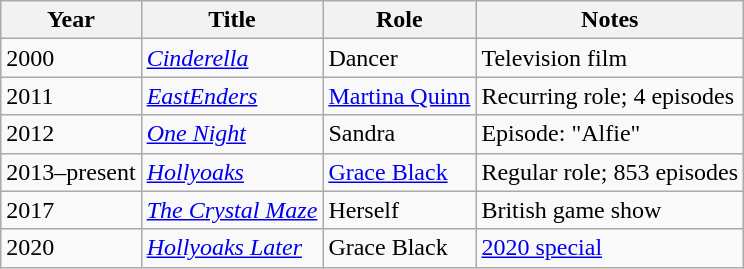<table class="wikitable">
<tr>
<th>Year</th>
<th>Title</th>
<th>Role</th>
<th>Notes</th>
</tr>
<tr>
<td>2000</td>
<td><em><a href='#'>Cinderella</a></em></td>
<td>Dancer</td>
<td>Television film</td>
</tr>
<tr>
<td>2011</td>
<td><em><a href='#'>EastEnders</a></em></td>
<td><a href='#'>Martina Quinn</a></td>
<td>Recurring role; 4 episodes</td>
</tr>
<tr>
<td>2012</td>
<td><em><a href='#'>One Night</a></em></td>
<td>Sandra</td>
<td>Episode: "Alfie"</td>
</tr>
<tr>
<td>2013–present</td>
<td><em><a href='#'>Hollyoaks</a></em></td>
<td><a href='#'>Grace Black</a></td>
<td>Regular role; 853 episodes</td>
</tr>
<tr>
<td>2017</td>
<td><em><a href='#'>The Crystal Maze</a></em></td>
<td>Herself</td>
<td>British game show</td>
</tr>
<tr>
<td>2020</td>
<td><em><a href='#'>Hollyoaks Later</a></em></td>
<td>Grace Black</td>
<td><a href='#'>2020 special</a></td>
</tr>
</table>
